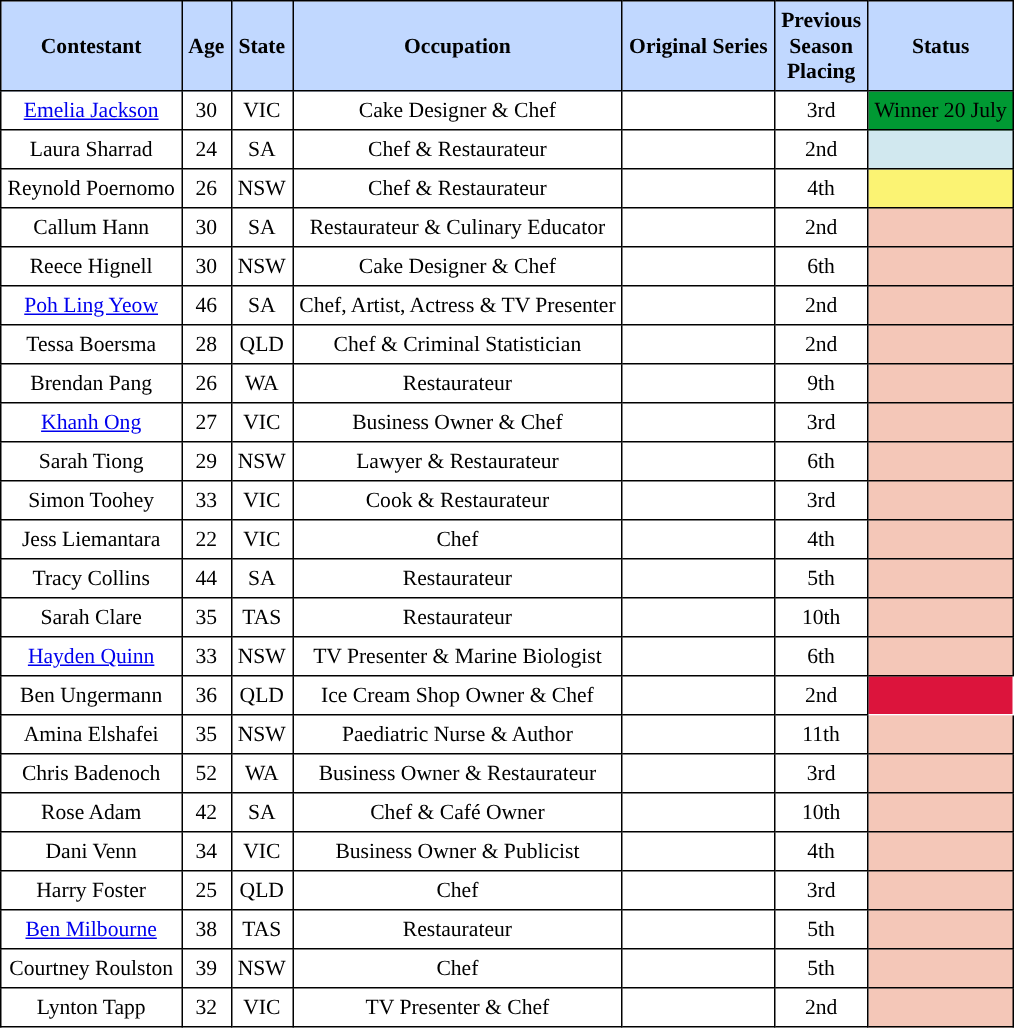<table class="sortable" border="1" cellpadding="4" cellspacing="0" style="text-align:center; font-size:90%; border-collapse:collapse;">
<tr style="background:#C1D8FF;">
<th>Contestant</th>
<th>Age</th>
<th>State</th>
<th>Occupation</th>
<th>Original Series</th>
<th>Previous<br>Season<br>Placing</th>
<th>Status</th>
</tr>
<tr>
<td><a href='#'>Emelia Jackson</a></td>
<td>30</td>
<td>VIC</td>
<td>Cake Designer & Chef</td>
<td></td>
<td>3rd</td>
<td style="background:#093;"><span>Winner 20 July</span></td>
</tr>
<tr>
<td>Laura Sharrad</td>
<td>24</td>
<td>SA</td>
<td>Chef & Restaurateur</td>
<td></td>
<td>2nd</td>
<td style="background:#d1e8ef;"></td>
</tr>
<tr>
<td>Reynold Poernomo</td>
<td>26</td>
<td>NSW</td>
<td>Chef & Restaurateur</td>
<td></td>
<td>4th</td>
<td style="background:#fbf373;"></td>
</tr>
<tr>
<td>Callum Hann</td>
<td>30</td>
<td>SA</td>
<td>Restaurateur & Culinary Educator</td>
<td></td>
<td>2nd</td>
<td style="background:#f4c7b8;"></td>
</tr>
<tr>
<td>Reece Hignell</td>
<td>30</td>
<td>NSW</td>
<td>Cake Designer & Chef</td>
<td></td>
<td>6th</td>
<td style="background:#f4c7b8;"></td>
</tr>
<tr>
<td><a href='#'>Poh Ling Yeow</a></td>
<td>46</td>
<td>SA</td>
<td>Chef, Artist, Actress & TV Presenter</td>
<td></td>
<td>2nd</td>
<td style="background:#f4c7b8;"></td>
</tr>
<tr>
<td>Tessa Boersma</td>
<td>28</td>
<td>QLD</td>
<td>Chef & Criminal Statistician</td>
<td></td>
<td>2nd</td>
<td style="background:#f4c7b8;"></td>
</tr>
<tr>
<td>Brendan Pang</td>
<td>26</td>
<td>WA</td>
<td>Restaurateur</td>
<td></td>
<td>9th</td>
<td style="background:#f4c7b8;"></td>
</tr>
<tr>
<td><a href='#'>Khanh Ong</a></td>
<td>27</td>
<td>VIC</td>
<td>Business Owner & Chef</td>
<td></td>
<td>3rd</td>
<td style="background:#f4c7b8;"></td>
</tr>
<tr>
<td>Sarah Tiong</td>
<td>29</td>
<td>NSW</td>
<td>Lawyer & Restaurateur</td>
<td></td>
<td>6th</td>
<td style="background:#f4c7b8;"></td>
</tr>
<tr>
<td>Simon Toohey</td>
<td>33</td>
<td>VIC</td>
<td>Cook & Restaurateur</td>
<td></td>
<td>3rd</td>
<td style="background:#f4c7b8;"></td>
</tr>
<tr>
<td>Jess Liemantara</td>
<td>22</td>
<td>VIC</td>
<td>Chef</td>
<td></td>
<td>4th</td>
<td style="background:#f4c7b8;"></td>
</tr>
<tr>
<td>Tracy Collins</td>
<td>44</td>
<td>SA</td>
<td>Restaurateur</td>
<td></td>
<td>5th</td>
<td style="background:#f4c7b8;"></td>
</tr>
<tr>
<td>Sarah Clare</td>
<td>35</td>
<td>TAS</td>
<td>Restaurateur</td>
<td></td>
<td>10th</td>
<td style="background:#f4c7b8;"></td>
</tr>
<tr>
<td><a href='#'>Hayden Quinn</a></td>
<td>33</td>
<td>NSW</td>
<td>TV Presenter & Marine Biologist</td>
<td></td>
<td>6th</td>
<td style="background:#f4c7b8;"></td>
</tr>
<tr>
<td>Ben Ungermann</td>
<td>36</td>
<td>QLD</td>
<td>Ice Cream Shop Owner & Chef</td>
<td></td>
<td>2nd</td>
<td style="background:crimson; color:white"></td>
</tr>
<tr>
<td>Amina Elshafei</td>
<td>35</td>
<td>NSW</td>
<td>Paediatric Nurse & Author</td>
<td></td>
<td>11th</td>
<td style="background:#f4c7b8;"></td>
</tr>
<tr>
<td>Chris Badenoch</td>
<td>52</td>
<td>WA</td>
<td>Business Owner & Restaurateur</td>
<td></td>
<td>3rd</td>
<td style="background:#f4c7b8;"></td>
</tr>
<tr>
<td>Rose Adam</td>
<td>42</td>
<td>SA</td>
<td>Chef & Café Owner</td>
<td></td>
<td>10th</td>
<td style="background:#f4c7b8;"></td>
</tr>
<tr>
<td>Dani Venn</td>
<td>34</td>
<td>VIC</td>
<td>Business Owner & Publicist</td>
<td></td>
<td>4th</td>
<td style="background:#f4c7b8;"></td>
</tr>
<tr>
<td>Harry Foster</td>
<td>25</td>
<td>QLD</td>
<td>Chef</td>
<td></td>
<td>3rd</td>
<td style="background:#f4c7b8;"></td>
</tr>
<tr>
<td><a href='#'>Ben Milbourne</a></td>
<td>38</td>
<td>TAS</td>
<td>Restaurateur</td>
<td></td>
<td>5th</td>
<td style="background:#f4c7b8;"></td>
</tr>
<tr>
<td>Courtney Roulston</td>
<td>39</td>
<td>NSW</td>
<td>Chef</td>
<td></td>
<td>5th</td>
<td style="background:#f4c7b8;"></td>
</tr>
<tr>
<td>Lynton Tapp</td>
<td>32</td>
<td>VIC</td>
<td>TV Presenter & Chef</td>
<td></td>
<td>2nd</td>
<td style="background:#f4c7b8"></td>
</tr>
</table>
